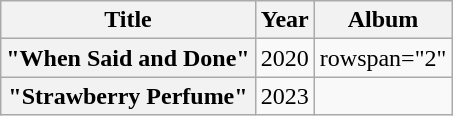<table class="wikitable plainrowheaders" style="text-align:center;">
<tr>
<th scope="col">Title</th>
<th scope="col">Year</th>
<th scope="col">Album</th>
</tr>
<tr>
<th scope="row">"When Said and Done"<br></th>
<td>2020</td>
<td>rowspan="2" </td>
</tr>
<tr>
<th scope="row">"Strawberry Perfume"<br></th>
<td>2023</td>
</tr>
</table>
